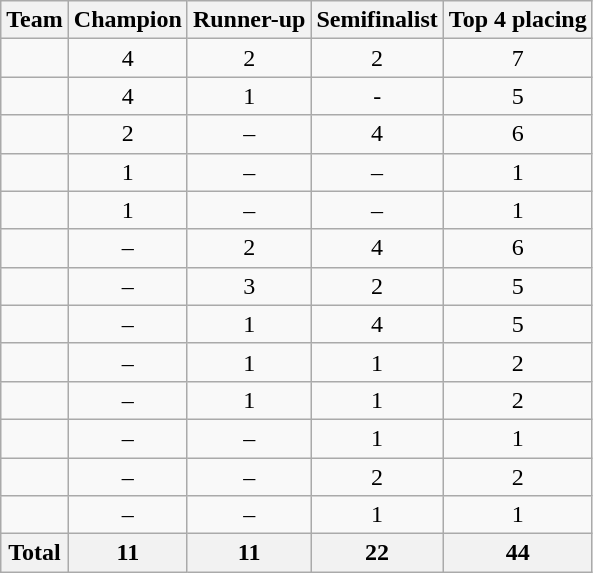<table class="wikitable sortable" style="text-align: center;">
<tr>
<th>Team</th>
<th>Champion</th>
<th>Runner-up</th>
<th>Semifinalist</th>
<th>Top 4 placing</th>
</tr>
<tr>
<td align="left"></td>
<td>4</td>
<td>2</td>
<td>2</td>
<td>7</td>
</tr>
<tr>
<td align=left></td>
<td>4</td>
<td>1</td>
<td>-</td>
<td>5</td>
</tr>
<tr>
<td align=left></td>
<td>2</td>
<td>–</td>
<td>4</td>
<td>6</td>
</tr>
<tr>
<td align=left></td>
<td>1</td>
<td>–</td>
<td>–</td>
<td>1</td>
</tr>
<tr>
<td align=left></td>
<td>1</td>
<td>–</td>
<td>–</td>
<td>1</td>
</tr>
<tr>
<td align=left></td>
<td>–</td>
<td>2</td>
<td>4</td>
<td>6</td>
</tr>
<tr>
<td align=left></td>
<td>–</td>
<td>3</td>
<td>2</td>
<td>5</td>
</tr>
<tr>
<td align=left></td>
<td>–</td>
<td>1</td>
<td>4</td>
<td>5</td>
</tr>
<tr>
<td align=left></td>
<td>–</td>
<td>1</td>
<td>1</td>
<td>2</td>
</tr>
<tr>
<td align="left"></td>
<td>–</td>
<td>1</td>
<td>1</td>
<td>2</td>
</tr>
<tr>
<td align=left></td>
<td>–</td>
<td>–</td>
<td>1</td>
<td>1</td>
</tr>
<tr>
<td align=left></td>
<td>–</td>
<td>–</td>
<td>2</td>
<td>2</td>
</tr>
<tr>
<td align=left></td>
<td>–</td>
<td>–</td>
<td>1</td>
<td>1</td>
</tr>
<tr>
<th align=left>Total</th>
<th>11</th>
<th>11</th>
<th>22</th>
<th>44</th>
</tr>
</table>
